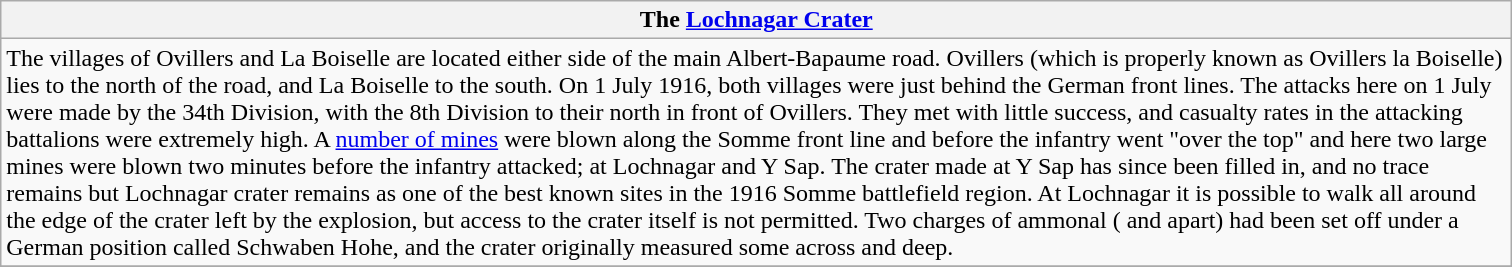<table class="wikitable sortable">
<tr>
<th scope="col" style="width:1000px;">The <a href='#'>Lochnagar Crater</a></th>
</tr>
<tr>
<td>The villages of Ovillers and La Boiselle are located either side of the main Albert-Bapaume road.  Ovillers (which is properly known as Ovillers la Boiselle) lies to the north of the road, and La Boiselle to the south. On 1 July 1916, both villages were just behind the German front lines. The attacks here on 1 July were made by the 34th Division, with the 8th Division to their north in front of Ovillers. They met with little success, and casualty rates in the attacking battalions were extremely high. A <a href='#'>number of mines</a> were blown along the Somme front line and before the infantry went "over the top" and here two large mines were blown two minutes before the infantry attacked; at Lochnagar and Y Sap. The crater made at Y Sap has since been filled in, and no trace remains but Lochnagar crater remains as one of the best known sites in the 1916 Somme battlefield region. At Lochnagar it is possible to walk all around the edge of the crater left by the explosion, but access to the crater itself is not permitted. Two charges of ammonal ( and   apart) had been set off under a German position called Schwaben Hohe, and the crater originally measured some  across and  deep.<br>
</td>
</tr>
<tr>
</tr>
</table>
